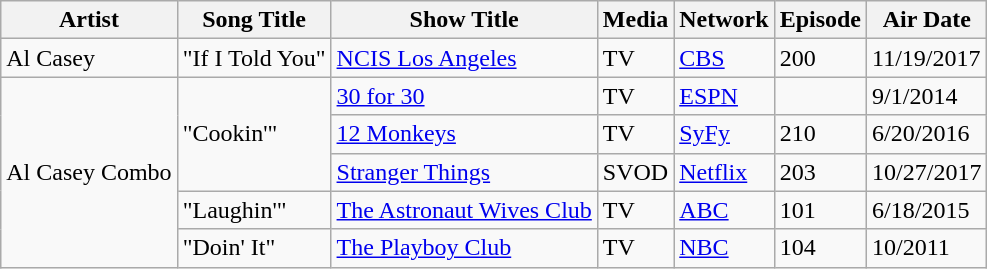<table class="wikitable">
<tr>
<th>Artist</th>
<th>Song Title</th>
<th>Show Title</th>
<th>Media</th>
<th>Network</th>
<th>Episode</th>
<th>Air Date</th>
</tr>
<tr>
<td>Al Casey</td>
<td>"If I Told You"</td>
<td><a href='#'>NCIS Los Angeles</a></td>
<td>TV</td>
<td><a href='#'>CBS</a></td>
<td>200</td>
<td>11/19/2017</td>
</tr>
<tr>
<td rowspan="5">Al Casey Combo</td>
<td rowspan="3">"Cookin'"</td>
<td><a href='#'>30 for 30</a></td>
<td>TV</td>
<td><a href='#'>ESPN</a></td>
<td></td>
<td>9/1/2014</td>
</tr>
<tr>
<td><a href='#'>12 Monkeys</a></td>
<td>TV</td>
<td><a href='#'>SyFy</a></td>
<td>210</td>
<td>6/20/2016</td>
</tr>
<tr>
<td><a href='#'>Stranger Things</a></td>
<td>SVOD</td>
<td><a href='#'>Netflix</a></td>
<td>203</td>
<td>10/27/2017</td>
</tr>
<tr>
<td>"Laughin'"</td>
<td><a href='#'>The Astronaut Wives Club</a></td>
<td>TV</td>
<td><a href='#'>ABC</a></td>
<td>101</td>
<td>6/18/2015</td>
</tr>
<tr>
<td>"Doin' It"</td>
<td><a href='#'>The Playboy Club</a></td>
<td>TV</td>
<td><a href='#'>NBC</a></td>
<td>104</td>
<td>10/2011</td>
</tr>
</table>
